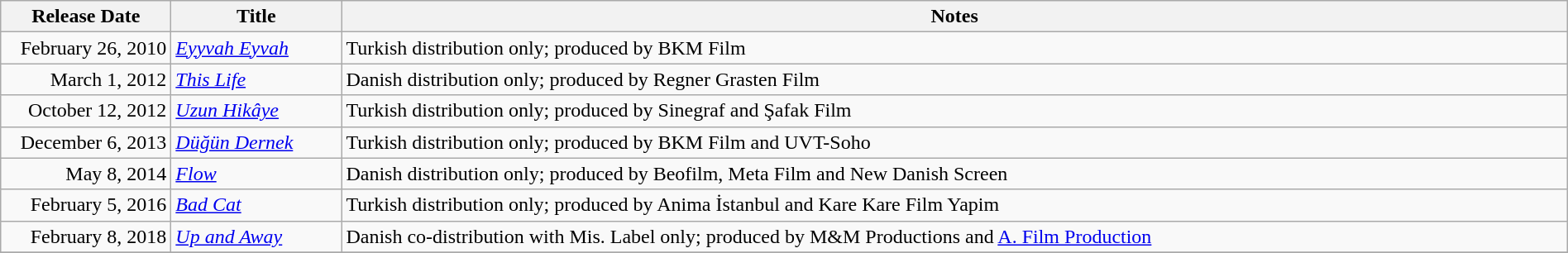<table class="wikitable sortable" style="width:100%;">
<tr>
<th scope="col" style=width:130px;">Release Date</th>
<th scope="col" style=width:130px;">Title</th>
<th>Notes</th>
</tr>
<tr>
<td style="text-align:right;">February 26, 2010</td>
<td><em><a href='#'>Eyyvah Eyvah</a></em></td>
<td>Turkish distribution only; produced by BKM Film</td>
</tr>
<tr>
<td style="text-align:right;">March 1, 2012</td>
<td><em><a href='#'>This Life</a></em></td>
<td>Danish distribution only; produced by Regner Grasten Film</td>
</tr>
<tr>
<td style="text-align:right;">October 12, 2012</td>
<td><em><a href='#'>Uzun Hikâye</a></em></td>
<td>Turkish distribution only; produced by Sinegraf and Şafak Film</td>
</tr>
<tr>
<td style="text-align:right;">December 6, 2013</td>
<td><em><a href='#'>Düğün Dernek</a></em></td>
<td>Turkish distribution only; produced by BKM Film and UVT-Soho</td>
</tr>
<tr>
<td style="text-align:right;">May 8, 2014</td>
<td><em><a href='#'>Flow</a></em></td>
<td>Danish distribution only; produced by Beofilm, Meta Film and New Danish Screen</td>
</tr>
<tr>
<td style="text-align:right;">February 5, 2016</td>
<td><em><a href='#'>Bad Cat</a></em></td>
<td>Turkish distribution only; produced by Anima İstanbul and Kare Kare Film Yapim</td>
</tr>
<tr>
<td style="text-align:right;">February 8, 2018</td>
<td><em><a href='#'>Up and Away</a></em></td>
<td>Danish co-distribution with Mis. Label only; produced by M&M Productions and <a href='#'>A. Film Production</a></td>
</tr>
<tr>
</tr>
</table>
